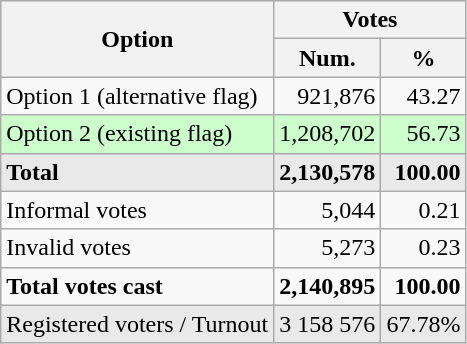<table class="wikitable">
<tr style="background:#e9e9e9;">
<th rowspan="2">Option</th>
<th colspan="2">Votes</th>
</tr>
<tr style="background:#e9e9e9;">
<th>Num.</th>
<th>%</th>
</tr>
<tr style="text-align:right;">
<td style="text-align:left;"> Option 1 (alternative flag)</td>
<td>921,876</td>
<td>43.27</td>
</tr>
<tr style="text-align:right;background:#cfc;">
<td style="text-align:left;"> Option 2 (existing flag)</td>
<td>1,208,702</td>
<td>56.73</td>
</tr>
<tr style="background:#e9e9e9;text-align:right;">
<td style="text-align:left;"><strong>Total</strong></td>
<td><strong>2,130,578</strong></td>
<td><strong>100.00</strong></td>
</tr>
<tr style="text-align:right;">
<td style="text-align:left;">Informal votes</td>
<td>5,044</td>
<td>0.21</td>
</tr>
<tr style="text-align:right;">
<td style="text-align:left;">Invalid votes</td>
<td>5,273</td>
<td>0.23</td>
</tr>
<tr style="text-align:right;">
<td style="text-align:left;"><strong>Total votes cast</strong></td>
<td><strong>2,140,895</strong></td>
<td><strong>100.00</strong></td>
</tr>
<tr style="background:#e9e9e9;text-align:right;">
<td style="text-align:left;">Registered voters / Turnout</td>
<td>3 158 576</td>
<td>67.78%</td>
</tr>
</table>
